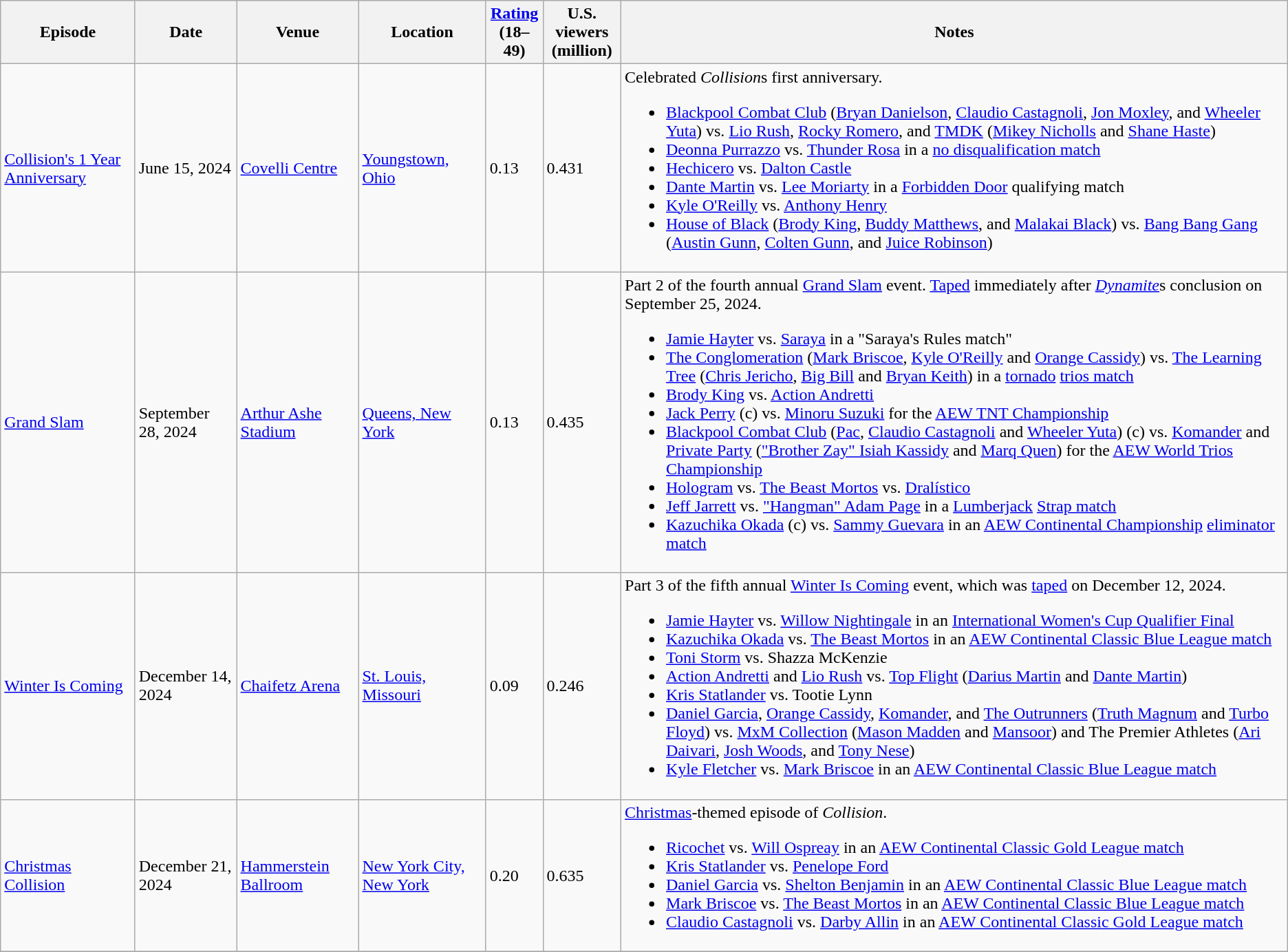<table class="wikitable plainrowheaders sortable">
<tr>
<th>Episode</th>
<th>Date</th>
<th>Venue</th>
<th>Location</th>
<th><a href='#'>Rating</a><br>(18–49)</th>
<th>U.S. viewers<br>(million)</th>
<th>Notes</th>
</tr>
<tr>
<td><a href='#'>Collision's 1 Year Anniversary</a></td>
<td>June 15, 2024</td>
<td><a href='#'>Covelli Centre</a></td>
<td><a href='#'>Youngstown, Ohio</a></td>
<td>0.13</td>
<td>0.431</td>
<td>Celebrated <em>Collision</em>s first anniversary.<br><ul><li><a href='#'>Blackpool Combat Club</a> (<a href='#'>Bryan Danielson</a>, <a href='#'>Claudio Castagnoli</a>, <a href='#'>Jon Moxley</a>, and <a href='#'>Wheeler Yuta</a>) vs. <a href='#'>Lio Rush</a>, <a href='#'>Rocky Romero</a>, and <a href='#'>TMDK</a> (<a href='#'>Mikey Nicholls</a> and <a href='#'>Shane Haste</a>)</li><li><a href='#'>Deonna Purrazzo</a> vs. <a href='#'>Thunder Rosa</a> in a <a href='#'>no disqualification match</a></li><li><a href='#'>Hechicero</a> vs. <a href='#'>Dalton Castle</a></li><li><a href='#'>Dante Martin</a> vs. <a href='#'>Lee Moriarty</a> in a <a href='#'>Forbidden Door</a> qualifying match</li><li><a href='#'>Kyle O'Reilly</a> vs. <a href='#'>Anthony Henry</a></li><li><a href='#'>House of Black</a> (<a href='#'>Brody King</a>, <a href='#'>Buddy Matthews</a>, and <a href='#'>Malakai Black</a>) vs. <a href='#'>Bang Bang Gang</a> (<a href='#'>Austin Gunn</a>, <a href='#'>Colten Gunn</a>, and <a href='#'>Juice Robinson</a>)</li></ul></td>
</tr>
<tr>
<td><a href='#'>Grand Slam</a></td>
<td>September 28, 2024</td>
<td><a href='#'>Arthur Ashe Stadium</a></td>
<td><a href='#'>Queens, New York</a></td>
<td>0.13</td>
<td>0.435</td>
<td>Part 2 of the fourth annual <a href='#'>Grand Slam</a> event. <a href='#'>Taped</a> immediately after <em><a href='#'>Dynamite</a></em>s conclusion on September 25, 2024.<br><ul><li><a href='#'>Jamie Hayter</a> vs. <a href='#'>Saraya</a> in a "Saraya's Rules match"</li><li><a href='#'>The Conglomeration</a> (<a href='#'>Mark Briscoe</a>, <a href='#'>Kyle O'Reilly</a> and <a href='#'>Orange Cassidy</a>) vs. <a href='#'>The Learning Tree</a> (<a href='#'>Chris Jericho</a>, <a href='#'>Big Bill</a> and <a href='#'>Bryan Keith</a>) in a <a href='#'>tornado</a> <a href='#'>trios match</a></li><li><a href='#'>Brody King</a> vs. <a href='#'>Action Andretti</a></li><li><a href='#'>Jack Perry</a> (c) vs. <a href='#'>Minoru Suzuki</a> for the <a href='#'>AEW TNT Championship</a></li><li><a href='#'>Blackpool Combat Club</a> (<a href='#'>Pac</a>, <a href='#'>Claudio Castagnoli</a> and <a href='#'>Wheeler Yuta</a>) (c) vs. <a href='#'>Komander</a> and <a href='#'>Private Party</a> (<a href='#'>"Brother Zay" Isiah Kassidy</a> and <a href='#'>Marq Quen</a>) for the <a href='#'>AEW World Trios Championship</a></li><li><a href='#'>Hologram</a> vs. <a href='#'>The Beast Mortos</a> vs. <a href='#'>Dralístico</a></li><li><a href='#'>Jeff Jarrett</a> vs. <a href='#'>"Hangman" Adam Page</a> in a <a href='#'>Lumberjack</a> <a href='#'>Strap match</a></li><li><a href='#'>Kazuchika Okada</a> (c) vs. <a href='#'>Sammy Guevara</a> in an <a href='#'>AEW Continental Championship</a> <a href='#'>eliminator match</a></li></ul></td>
</tr>
<tr>
<td><a href='#'>Winter Is Coming</a></td>
<td>December 14, 2024</td>
<td><a href='#'>Chaifetz Arena</a></td>
<td><a href='#'>St. Louis, Missouri</a></td>
<td>0.09</td>
<td>0.246</td>
<td>Part 3 of the fifth annual <a href='#'>Winter Is Coming</a> event, which was <a href='#'>taped</a> on December 12, 2024.<br><ul><li><a href='#'>Jamie Hayter</a> vs. <a href='#'>Willow Nightingale</a> in an <a href='#'>International Women's Cup Qualifier Final</a></li><li><a href='#'>Kazuchika Okada</a> vs. <a href='#'>The Beast Mortos</a> in an <a href='#'>AEW Continental Classic Blue League match</a></li><li><a href='#'>Toni Storm</a> vs. Shazza McKenzie</li><li><a href='#'>Action Andretti</a> and <a href='#'>Lio Rush</a> vs. <a href='#'>Top Flight</a> (<a href='#'>Darius Martin</a> and <a href='#'>Dante Martin</a>)</li><li><a href='#'>Kris Statlander</a> vs. Tootie Lynn</li><li><a href='#'>Daniel Garcia</a>, <a href='#'>Orange Cassidy</a>, <a href='#'>Komander</a>, and <a href='#'>The Outrunners</a> (<a href='#'>Truth Magnum</a> and <a href='#'>Turbo Floyd</a>) vs. <a href='#'>MxM Collection</a> (<a href='#'>Mason Madden</a> and <a href='#'>Mansoor</a>) and The Premier Athletes (<a href='#'>Ari Daivari</a>, <a href='#'>Josh Woods</a>, and <a href='#'>Tony Nese</a>)</li><li><a href='#'>Kyle Fletcher</a> vs. <a href='#'>Mark Briscoe</a> in an <a href='#'>AEW Continental Classic Blue League match</a></li></ul></td>
</tr>
<tr>
<td><a href='#'>Christmas Collision</a></td>
<td>December 21, 2024</td>
<td><a href='#'>Hammerstein Ballroom</a></td>
<td><a href='#'>New York City, New York</a></td>
<td>0.20</td>
<td>0.635</td>
<td><a href='#'>Christmas</a>-themed episode of <em>Collision</em>.<br><ul><li><a href='#'>Ricochet</a> vs. <a href='#'>Will Ospreay</a> in an <a href='#'>AEW Continental Classic Gold League match</a></li><li><a href='#'>Kris Statlander</a> vs. <a href='#'>Penelope Ford</a></li><li><a href='#'>Daniel Garcia</a> vs. <a href='#'>Shelton Benjamin</a> in an <a href='#'>AEW Continental Classic Blue League match</a></li><li><a href='#'>Mark Briscoe</a> vs. <a href='#'>The Beast Mortos</a> in an <a href='#'>AEW Continental Classic Blue League match</a></li><li><a href='#'>Claudio Castagnoli</a> vs. <a href='#'>Darby Allin</a> in an <a href='#'>AEW Continental Classic Gold League match</a></li></ul></td>
</tr>
<tr>
</tr>
</table>
